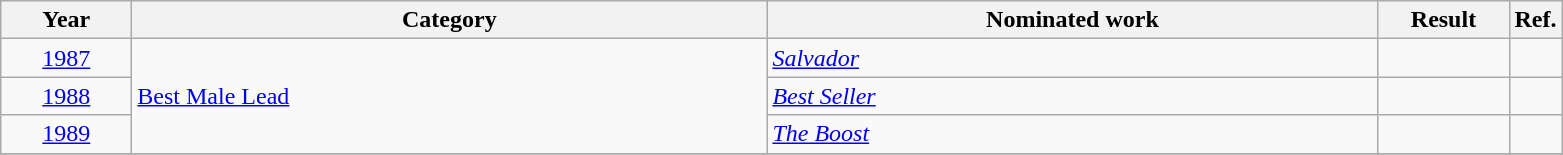<table class=wikitable>
<tr>
<th scope="col" style="width:5em;">Year</th>
<th scope="col" style="width:26em;">Category</th>
<th scope="col" style="width:25em;">Nominated work</th>
<th scope="col" style="width:5em;">Result</th>
<th>Ref.</th>
</tr>
<tr>
<td style="text-align:center;"><a href='#'>1987</a></td>
<td rowspan="3"><a href='#'>Best Male Lead</a></td>
<td><em><a href='#'>Salvador</a></em></td>
<td></td>
<td style="text-align:center;"></td>
</tr>
<tr>
<td style="text-align:center;"><a href='#'>1988</a></td>
<td><em><a href='#'>Best Seller</a></em></td>
<td></td>
<td style="text-align:center;"></td>
</tr>
<tr>
<td style="text-align:center;"><a href='#'>1989</a></td>
<td><em><a href='#'>The Boost</a></em></td>
<td></td>
<td style="text-align:center;"></td>
</tr>
<tr>
</tr>
</table>
